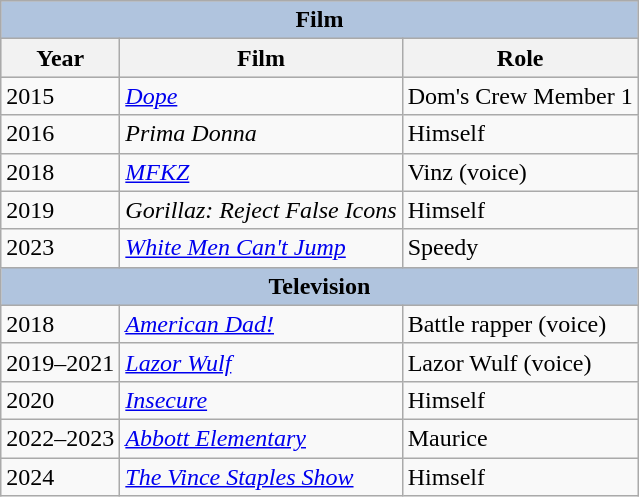<table class="wikitable">
<tr style="background:#ccc; text-align:center;">
<th colspan="3" style="background: LightSteelBlue;">Film</th>
</tr>
<tr style="background:#ccc; text-align:center;">
<th>Year</th>
<th>Film</th>
<th>Role</th>
</tr>
<tr>
<td>2015</td>
<td><em><a href='#'>Dope</a></em></td>
<td>Dom's Crew Member 1</td>
</tr>
<tr>
<td>2016</td>
<td><em>Prima Donna</em> </td>
<td>Himself</td>
</tr>
<tr>
<td>2018</td>
<td><em><a href='#'>MFKZ</a></em></td>
<td>Vinz (voice)</td>
</tr>
<tr>
<td>2019</td>
<td><em>Gorillaz: Reject False Icons</em></td>
<td>Himself</td>
</tr>
<tr>
<td>2023</td>
<td><em><a href='#'>White Men Can't Jump</a></em></td>
<td>Speedy</td>
</tr>
<tr>
<th colspan="3" style="background: LightSteelBlue;">Television</th>
</tr>
<tr>
<td>2018</td>
<td><em><a href='#'>American Dad!</a></em></td>
<td>Battle rapper (voice)</td>
</tr>
<tr>
<td>2019–2021</td>
<td><em><a href='#'>Lazor Wulf</a></em></td>
<td>Lazor Wulf (voice)</td>
</tr>
<tr>
<td>2020</td>
<td><em><a href='#'>Insecure</a></em></td>
<td>Himself</td>
</tr>
<tr>
<td>2022–2023</td>
<td><em><a href='#'>Abbott Elementary</a></em></td>
<td>Maurice</td>
</tr>
<tr>
<td>2024</td>
<td><em><a href='#'>The Vince Staples Show</a></em></td>
<td>Himself</td>
</tr>
</table>
